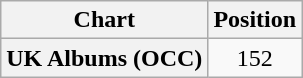<table class="wikitable plainrowheaders" style="text-align:center">
<tr>
<th scope="col">Chart</th>
<th scope="col">Position</th>
</tr>
<tr>
<th scope="row">UK Albums (OCC)</th>
<td>152</td>
</tr>
</table>
